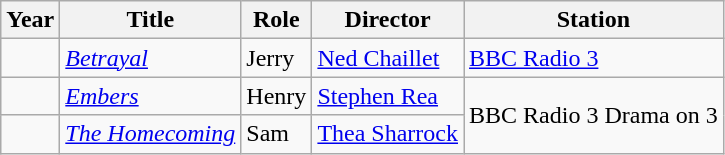<table class="wikitable sortable">
<tr>
<th>Year</th>
<th>Title</th>
<th>Role</th>
<th>Director</th>
<th>Station</th>
</tr>
<tr>
<td></td>
<td><em><a href='#'>Betrayal</a></em></td>
<td>Jerry</td>
<td><a href='#'>Ned Chaillet</a></td>
<td><a href='#'>BBC Radio 3</a></td>
</tr>
<tr>
<td></td>
<td><em><a href='#'>Embers</a></em></td>
<td>Henry</td>
<td><a href='#'>Stephen Rea</a></td>
<td rowspan=2>BBC Radio 3 Drama on 3</td>
</tr>
<tr>
<td></td>
<td><em><a href='#'>The Homecoming</a></em></td>
<td>Sam</td>
<td><a href='#'>Thea Sharrock</a></td>
</tr>
</table>
